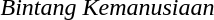<table>
<tr>
<td></td>
<td><em>Bintang Kemanusiaan</em></td>
</tr>
</table>
